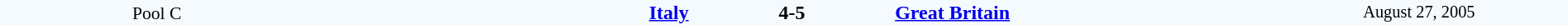<table style="width: 100%; background:#F5FAFF;" cellspacing="0">
<tr>
<td align=center rowspan=3 width=20% style=font-size:90%>Pool C</td>
</tr>
<tr>
<td width=24% align=right><strong><a href='#'>Italy</a></strong></td>
<td align=center width=13%><strong>4-5</strong></td>
<td width=24%><strong><a href='#'>Great Britain</a></strong></td>
<td style=font-size:85% rowspan=3 align=center>August 27, 2005</td>
</tr>
</table>
